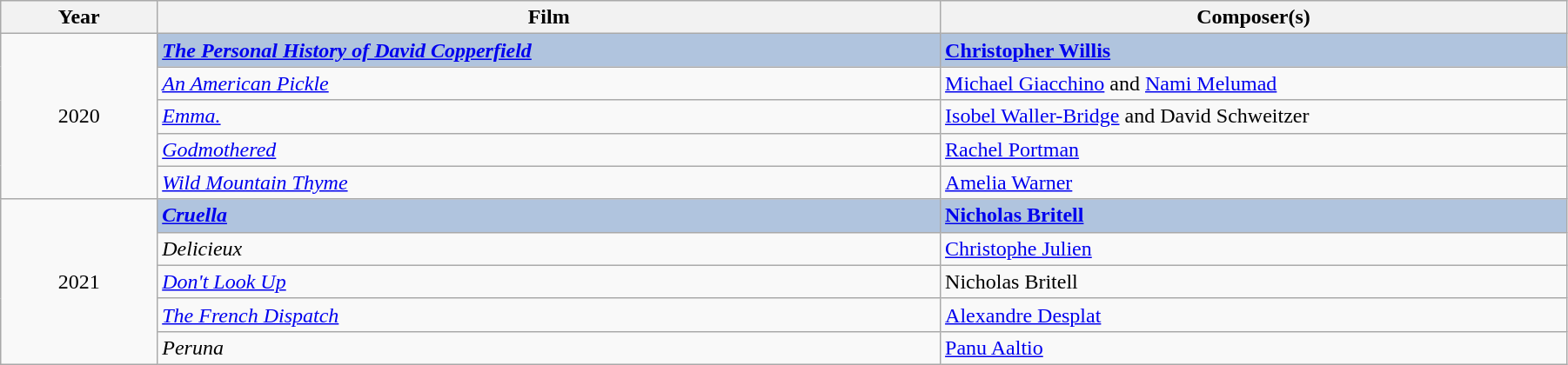<table class="wikitable" width="95%" cellpadding="5">
<tr>
<th width="10%">Year</th>
<th width="50%">Film</th>
<th width="40%">Composer(s)</th>
</tr>
<tr>
<td rowspan="5" style="text-align:center;">2020<br></td>
<td style="background:#B0C4DE;"><strong><em><a href='#'>The Personal History of David Copperfield</a></em></strong></td>
<td style="background:#B0C4DE;"><strong><a href='#'>Christopher Willis</a></strong></td>
</tr>
<tr>
<td><em><a href='#'>An American Pickle</a></em></td>
<td><a href='#'>Michael Giacchino</a> and <a href='#'>Nami Melumad</a></td>
</tr>
<tr>
<td><em><a href='#'>Emma.</a></em></td>
<td><a href='#'>Isobel Waller-Bridge</a> and David Schweitzer</td>
</tr>
<tr>
<td><em><a href='#'>Godmothered</a></em></td>
<td><a href='#'>Rachel Portman</a></td>
</tr>
<tr>
<td><em><a href='#'>Wild Mountain Thyme</a></em></td>
<td><a href='#'>Amelia Warner</a></td>
</tr>
<tr>
<td rowspan="5" style="text-align:center;">2021<br></td>
<td style="background:#B0C4DE;"><strong><em><a href='#'>Cruella</a></em></strong></td>
<td style="background:#B0C4DE;"><strong><a href='#'>Nicholas Britell</a></strong></td>
</tr>
<tr>
<td><em>Delicieux</em></td>
<td><a href='#'>Christophe Julien</a></td>
</tr>
<tr>
<td><em><a href='#'>Don't Look Up</a></em></td>
<td>Nicholas Britell</td>
</tr>
<tr>
<td><em><a href='#'>The French Dispatch</a></em></td>
<td><a href='#'>Alexandre Desplat</a></td>
</tr>
<tr>
<td><em>Peruna</em></td>
<td><a href='#'>Panu Aaltio</a></td>
</tr>
</table>
